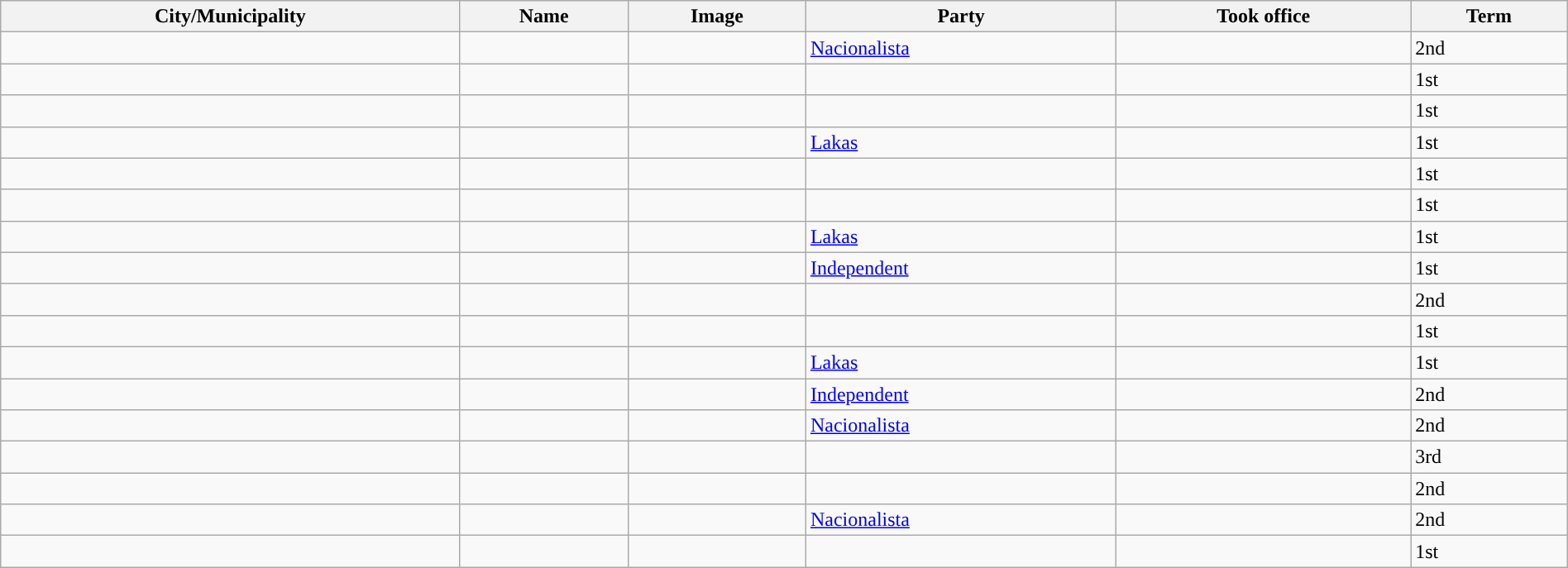<table class="wikitable sortable mw-collapsible plainrowheaders" width="100%">
<tr>
<th>City/Municipality</th>
<th>Name</th>
<th>Image</th>
<th>Party</th>
<th>Took office</th>
<th>Term</th>
</tr>
<tr>
<td></td>
<td></td>
<td></td>
<td> <a href='#'>Nacionalista</a></td>
<td></td>
<td>2nd</td>
</tr>
<tr>
<td></td>
<td></td>
<td></td>
<td> </td>
<td></td>
<td>1st</td>
</tr>
<tr>
<td></td>
<td></td>
<td></td>
<td></td>
<td></td>
<td>1st</td>
</tr>
<tr>
<td></td>
<td></td>
<td></td>
<td style="background:"><a href='#'>Lakas</a></td>
<td></td>
<td>1st</td>
</tr>
<tr>
<td></td>
<td></td>
<td></td>
<td style="background:"></td>
<td></td>
<td>1st</td>
</tr>
<tr>
<td></td>
<td></td>
<td></td>
<td> </td>
<td></td>
<td>1st</td>
</tr>
<tr>
<td></td>
<td></td>
<td></td>
<td style="background:"><a href='#'>Lakas</a></td>
<td></td>
<td>1st</td>
</tr>
<tr>
<td></td>
<td></td>
<td></td>
<td style="background:"><a href='#'>Independent</a></td>
<td></td>
<td>1st</td>
</tr>
<tr>
<td></td>
<td></td>
<td></td>
<td> </td>
<td></td>
<td>2nd</td>
</tr>
<tr>
<td></td>
<td></td>
<td></td>
<td style="background:"></td>
<td></td>
<td>1st</td>
</tr>
<tr>
<td></td>
<td></td>
<td></td>
<td style="background:"><a href='#'>Lakas</a></td>
<td></td>
<td>1st</td>
</tr>
<tr>
<td></td>
<td></td>
<td></td>
<td style="background:"><a href='#'>Independent</a></td>
<td></td>
<td>2nd</td>
</tr>
<tr>
<td></td>
<td></td>
<td></td>
<td> <a href='#'>Nacionalista</a></td>
<td></td>
<td>2nd</td>
</tr>
<tr>
<td></td>
<td></td>
<td></td>
<td style="background:"></td>
<td></td>
<td>3rd</td>
</tr>
<tr>
<td></td>
<td></td>
<td></td>
<td style="background:"></td>
<td></td>
<td>2nd</td>
</tr>
<tr>
<td></td>
<td></td>
<td></td>
<td> <a href='#'>Nacionalista</a></td>
<td></td>
<td>2nd</td>
</tr>
<tr>
<td></td>
<td></td>
<td></td>
<td></td>
<td></td>
<td>1st</td>
</tr>
</table>
